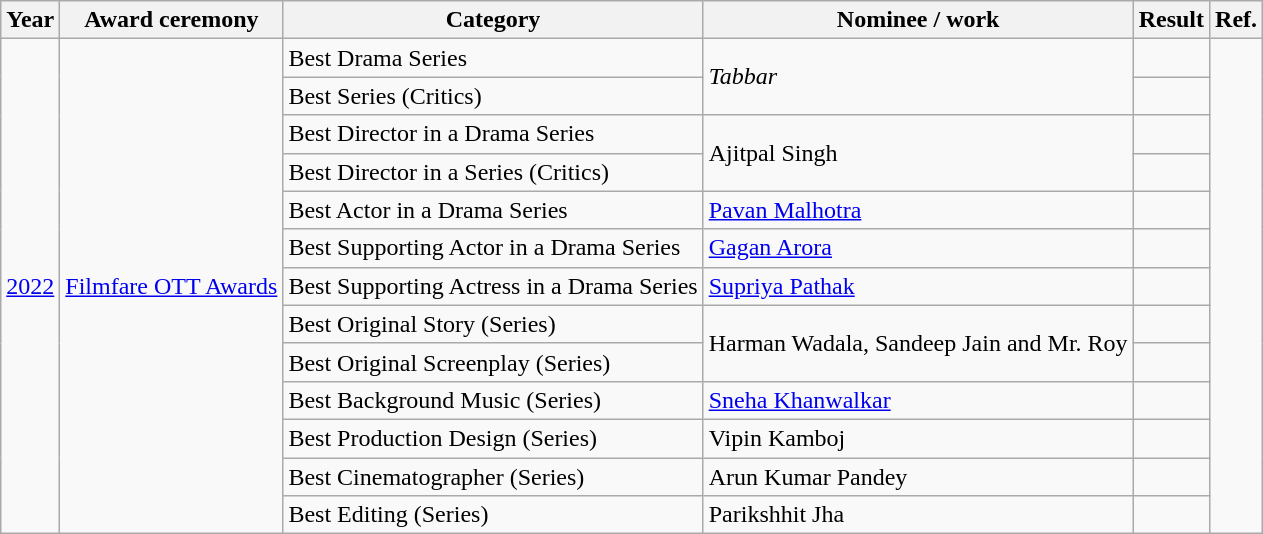<table class="wikitable">
<tr>
<th>Year</th>
<th>Award ceremony</th>
<th>Category</th>
<th>Nominee / work</th>
<th>Result</th>
<th>Ref.</th>
</tr>
<tr>
<td rowspan="13"><a href='#'>2022</a></td>
<td rowspan="13"><a href='#'>Filmfare OTT Awards</a></td>
<td>Best Drama Series</td>
<td rowspan="2"><em>Tabbar</em></td>
<td></td>
<td rowspan="13"></td>
</tr>
<tr>
<td>Best Series (Critics)</td>
<td></td>
</tr>
<tr>
<td>Best Director in a Drama Series</td>
<td rowspan="2">Ajitpal Singh</td>
<td></td>
</tr>
<tr>
<td>Best Director in a Series (Critics)</td>
<td></td>
</tr>
<tr>
<td>Best Actor in a Drama Series</td>
<td><a href='#'>Pavan Malhotra</a></td>
<td></td>
</tr>
<tr>
<td>Best Supporting Actor in a Drama Series</td>
<td><a href='#'>Gagan Arora</a></td>
<td></td>
</tr>
<tr>
<td>Best Supporting Actress in a Drama Series</td>
<td><a href='#'>Supriya Pathak</a></td>
<td></td>
</tr>
<tr>
<td>Best Original Story (Series)</td>
<td rowspan="2">Harman Wadala, Sandeep Jain and Mr. Roy</td>
<td></td>
</tr>
<tr>
<td>Best Original  Screenplay (Series)</td>
<td></td>
</tr>
<tr>
<td>Best Background Music (Series)</td>
<td><a href='#'>Sneha Khanwalkar</a></td>
<td></td>
</tr>
<tr>
<td>Best Production Design (Series)</td>
<td>Vipin Kamboj</td>
<td></td>
</tr>
<tr>
<td>Best Cinematographer (Series)</td>
<td>Arun Kumar Pandey</td>
<td></td>
</tr>
<tr>
<td>Best Editing (Series)</td>
<td>Parikshhit Jha</td>
<td></td>
</tr>
</table>
